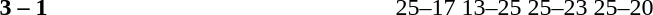<table>
<tr>
<th width=200></th>
<th width=80></th>
<th width=200></th>
<th width=220></th>
</tr>
<tr>
<td align=right><strong></strong></td>
<td align=center><strong>3 – 1</strong></td>
<td></td>
<td>25–17 13–25 25–23 25–20</td>
</tr>
</table>
